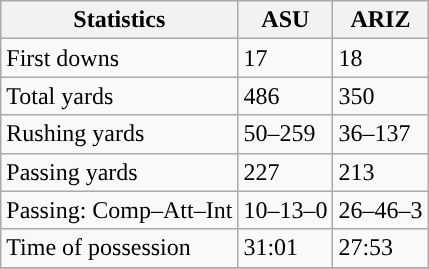<table class="wikitable" style="float: left;">
<tr>
<th>Statistics</th>
<th>ASU</th>
<th>ARIZ</th>
</tr>
<tr>
<td>First downs</td>
<td>17</td>
<td>18</td>
</tr>
<tr>
<td>Total yards</td>
<td>486</td>
<td>350</td>
</tr>
<tr>
<td>Rushing yards</td>
<td>50–259</td>
<td>36–137</td>
</tr>
<tr>
<td>Passing yards</td>
<td>227</td>
<td>213</td>
</tr>
<tr>
<td>Passing: Comp–Att–Int</td>
<td>10–13–0</td>
<td>26–46–3</td>
</tr>
<tr>
<td>Time of possession</td>
<td>31:01</td>
<td>27:53</td>
</tr>
<tr>
</tr>
</table>
